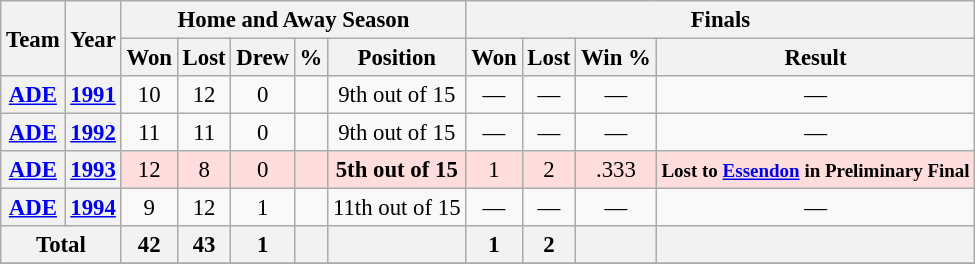<table class="wikitable" style="font-size: 95%; text-align:center;">
<tr>
<th rowspan="2">Team</th>
<th rowspan="2">Year</th>
<th colspan="5">Home and Away Season</th>
<th colspan="4">Finals</th>
</tr>
<tr>
<th>Won</th>
<th>Lost</th>
<th>Drew</th>
<th>%</th>
<th>Position</th>
<th>Won</th>
<th>Lost</th>
<th>Win %</th>
<th>Result</th>
</tr>
<tr>
<th><a href='#'>ADE</a></th>
<th><a href='#'>1991</a></th>
<td>10</td>
<td>12</td>
<td>0</td>
<td></td>
<td>9th out of 15</td>
<td>—</td>
<td>—</td>
<td>—</td>
<td>—</td>
</tr>
<tr>
<th><a href='#'>ADE</a></th>
<th><a href='#'>1992</a></th>
<td>11</td>
<td>11</td>
<td>0</td>
<td></td>
<td>9th out of 15</td>
<td>—</td>
<td>—</td>
<td>—</td>
<td>—</td>
</tr>
<tr ! style="background:#fdd;">
<th><a href='#'>ADE</a></th>
<th><a href='#'>1993</a></th>
<td>12</td>
<td>8</td>
<td>0</td>
<td></td>
<td><strong>5th out of 15</strong></td>
<td>1</td>
<td>2</td>
<td>.333</td>
<td><small><strong>Lost to <a href='#'>Essendon</a> in Preliminary Final</strong></small></td>
</tr>
<tr>
<th><a href='#'>ADE</a></th>
<th><a href='#'>1994</a></th>
<td>9</td>
<td>12</td>
<td>1</td>
<td></td>
<td>11th out of 15</td>
<td>—</td>
<td>—</td>
<td>—</td>
<td>—</td>
</tr>
<tr !>
<th colspan="2">Total</th>
<th>42</th>
<th>43</th>
<th>1</th>
<th></th>
<th></th>
<th>1</th>
<th>2</th>
<th></th>
<th></th>
</tr>
<tr>
</tr>
</table>
